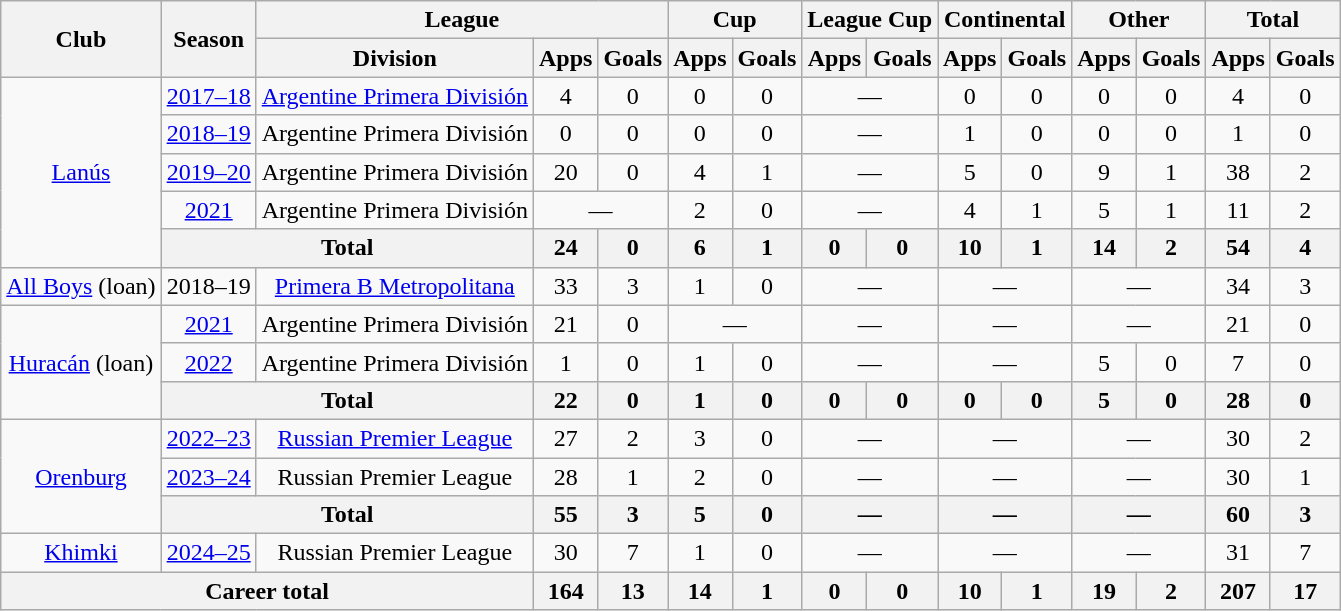<table class="wikitable" style="text-align:center">
<tr>
<th rowspan="2">Club</th>
<th rowspan="2">Season</th>
<th colspan="3">League</th>
<th colspan="2">Cup</th>
<th colspan="2">League Cup</th>
<th colspan="2">Continental</th>
<th colspan="2">Other</th>
<th colspan="2">Total</th>
</tr>
<tr>
<th>Division</th>
<th>Apps</th>
<th>Goals</th>
<th>Apps</th>
<th>Goals</th>
<th>Apps</th>
<th>Goals</th>
<th>Apps</th>
<th>Goals</th>
<th>Apps</th>
<th>Goals</th>
<th>Apps</th>
<th>Goals</th>
</tr>
<tr>
<td rowspan="5"><a href='#'>Lanús</a></td>
<td><a href='#'>2017–18</a></td>
<td><a href='#'>Argentine Primera División</a></td>
<td>4</td>
<td>0</td>
<td>0</td>
<td>0</td>
<td colspan="2">—</td>
<td>0</td>
<td>0</td>
<td>0</td>
<td>0</td>
<td>4</td>
<td>0</td>
</tr>
<tr>
<td><a href='#'>2018–19</a></td>
<td>Argentine Primera División</td>
<td>0</td>
<td>0</td>
<td>0</td>
<td>0</td>
<td colspan="2">—</td>
<td>1</td>
<td>0</td>
<td>0</td>
<td>0</td>
<td>1</td>
<td>0</td>
</tr>
<tr>
<td><a href='#'>2019–20</a></td>
<td>Argentine Primera División</td>
<td>20</td>
<td>0</td>
<td>4</td>
<td>1</td>
<td colspan="2">—</td>
<td>5</td>
<td>0</td>
<td>9</td>
<td>1</td>
<td>38</td>
<td>2</td>
</tr>
<tr>
<td><a href='#'>2021</a></td>
<td>Argentine Primera División</td>
<td colspan="2">—</td>
<td>2</td>
<td>0</td>
<td colspan="2">—</td>
<td>4</td>
<td>1</td>
<td>5</td>
<td>1</td>
<td>11</td>
<td>2</td>
</tr>
<tr>
<th colspan="2">Total</th>
<th>24</th>
<th>0</th>
<th>6</th>
<th>1</th>
<th>0</th>
<th>0</th>
<th>10</th>
<th>1</th>
<th>14</th>
<th>2</th>
<th>54</th>
<th>4</th>
</tr>
<tr>
<td><a href='#'>All Boys</a> (loan)</td>
<td>2018–19</td>
<td><a href='#'>Primera B Metropolitana</a></td>
<td>33</td>
<td>3</td>
<td>1</td>
<td>0</td>
<td colspan="2">—</td>
<td colspan="2">—</td>
<td colspan="2">—</td>
<td>34</td>
<td>3</td>
</tr>
<tr>
<td rowspan="3"><a href='#'>Huracán</a> (loan)</td>
<td><a href='#'>2021</a></td>
<td>Argentine Primera División</td>
<td>21</td>
<td>0</td>
<td colspan="2">—</td>
<td colspan="2">—</td>
<td colspan="2">—</td>
<td colspan="2">—</td>
<td>21</td>
<td>0</td>
</tr>
<tr>
<td><a href='#'>2022</a></td>
<td>Argentine Primera División</td>
<td>1</td>
<td>0</td>
<td>1</td>
<td>0</td>
<td colspan="2">—</td>
<td colspan="2">—</td>
<td>5</td>
<td>0</td>
<td>7</td>
<td>0</td>
</tr>
<tr>
<th colspan="2">Total</th>
<th>22</th>
<th>0</th>
<th>1</th>
<th>0</th>
<th>0</th>
<th>0</th>
<th>0</th>
<th>0</th>
<th>5</th>
<th>0</th>
<th>28</th>
<th>0</th>
</tr>
<tr>
<td rowspan="3"><a href='#'>Orenburg</a></td>
<td><a href='#'>2022–23</a></td>
<td><a href='#'>Russian Premier League</a></td>
<td>27</td>
<td>2</td>
<td>3</td>
<td>0</td>
<td colspan="2">—</td>
<td colspan="2">—</td>
<td colspan="2">—</td>
<td>30</td>
<td>2</td>
</tr>
<tr>
<td><a href='#'>2023–24</a></td>
<td>Russian Premier League</td>
<td>28</td>
<td>1</td>
<td>2</td>
<td>0</td>
<td colspan="2">—</td>
<td colspan="2">—</td>
<td colspan="2">—</td>
<td>30</td>
<td>1</td>
</tr>
<tr>
<th colspan="2">Total</th>
<th>55</th>
<th>3</th>
<th>5</th>
<th>0</th>
<th colspan="2">—</th>
<th colspan="2">—</th>
<th colspan="2">—</th>
<th>60</th>
<th>3</th>
</tr>
<tr>
<td><a href='#'>Khimki</a></td>
<td><a href='#'>2024–25</a></td>
<td>Russian Premier League</td>
<td>30</td>
<td>7</td>
<td>1</td>
<td>0</td>
<td colspan="2">—</td>
<td colspan="2">—</td>
<td colspan="2">—</td>
<td>31</td>
<td>7</td>
</tr>
<tr>
<th colspan="3">Career total</th>
<th>164</th>
<th>13</th>
<th>14</th>
<th>1</th>
<th>0</th>
<th>0</th>
<th>10</th>
<th>1</th>
<th>19</th>
<th>2</th>
<th>207</th>
<th>17</th>
</tr>
</table>
